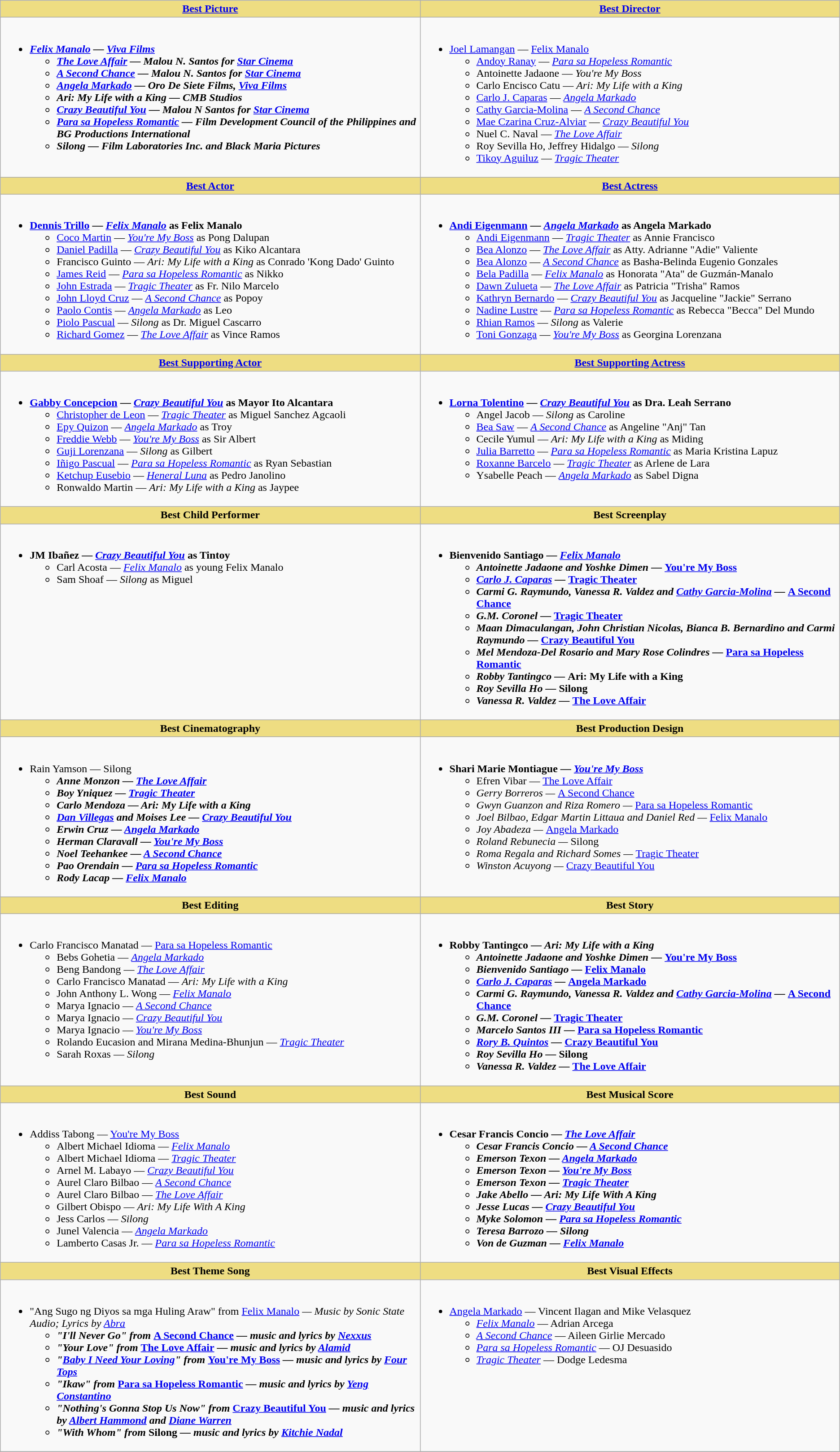<table class=wikitable>
<tr>
<th style="background:#EEDD82; width:50%"><a href='#'>Best Picture</a></th>
<th style="background:#EEDD82; width:50%"><a href='#'>Best Director</a></th>
</tr>
<tr>
<td valign="top"><br><ul><li><strong><em><a href='#'>Felix Manalo</a><em> — <a href='#'>Viva Films</a><strong><ul><li></em><a href='#'>The Love Affair</a><em> — Malou N. Santos for <a href='#'>Star Cinema</a></li><li></em><a href='#'>A Second Chance</a><em> — Malou N. Santos for <a href='#'>Star Cinema</a></li><li></em><a href='#'>Angela Markado</a><em> — Oro De Siete Films, <a href='#'>Viva Films</a></li><li></em>Ari: My Life with a King<em> — CMB Studios</li><li></em><a href='#'>Crazy Beautiful You</a><em> — Malou N Santos for <a href='#'>Star Cinema</a></li><li></em><a href='#'>Para sa Hopeless Romantic</a><em> — Film Development Council of the Philippines and BG Productions International</li><li></em>Silong<em> — Film Laboratories Inc. and Black Maria Pictures</li></ul></li></ul></td>
<td valign="top"><br><ul><li></strong><a href='#'>Joel Lamangan</a> — </em><a href='#'>Felix Manalo</a></em></strong><ul><li><a href='#'>Andoy Ranay</a> — <em><a href='#'>Para sa Hopeless Romantic</a></em></li><li>Antoinette Jadaone — <em>You're My Boss</em></li><li>Carlo Encisco Catu — <em>Ari: My Life with a King</em></li><li><a href='#'>Carlo J. Caparas</a> — <em><a href='#'>Angela Markado</a></em></li><li><a href='#'>Cathy Garcia-Molina</a> — <em><a href='#'>A Second Chance</a></em></li><li><a href='#'>Mae Czarina Cruz-Alviar</a> — <em><a href='#'>Crazy Beautiful You</a></em></li><li>Nuel C. Naval — <em><a href='#'>The Love Affair</a></em></li><li>Roy Sevilla Ho, Jeffrey Hidalgo — <em>Silong</em></li><li><a href='#'>Tikoy Aguiluz</a> — <em><a href='#'>Tragic Theater</a></em></li></ul></li></ul></td>
</tr>
<tr>
<th style="background:#EEDD82; width:50%"><a href='#'>Best Actor</a></th>
<th style="background:#EEDD82; width:50%"><a href='#'>Best Actress</a></th>
</tr>
<tr>
<td valign="top"><br><ul><li><strong><a href='#'>Dennis Trillo</a> — <em><a href='#'>Felix Manalo</a></em> as Felix Manalo</strong><ul><li><a href='#'>Coco Martin</a> — <em><a href='#'>You're My Boss</a></em> as Pong Dalupan</li><li><a href='#'>Daniel Padilla</a> — <em><a href='#'>Crazy Beautiful You</a></em> as Kiko Alcantara</li><li>Francisco Guinto — <em>Ari: My Life with a King</em> as Conrado 'Kong Dado' Guinto</li><li><a href='#'>James Reid</a> — <em><a href='#'>Para sa Hopeless Romantic</a></em> as Nikko</li><li><a href='#'>John Estrada</a> — <em><a href='#'>Tragic Theater</a></em> as Fr. Nilo Marcelo</li><li><a href='#'>John Lloyd Cruz</a> — <em><a href='#'>A Second Chance</a></em> as Popoy</li><li><a href='#'>Paolo Contis</a> — <em><a href='#'>Angela Markado</a></em> as Leo</li><li><a href='#'>Piolo Pascual</a> — <em>Silong</em> as Dr. Miguel Cascarro</li><li><a href='#'>Richard Gomez</a> — <em><a href='#'>The Love Affair</a></em> as Vince Ramos</li></ul></li></ul></td>
<td valign="top"><br><ul><li><strong><a href='#'>Andi Eigenmann</a> — <em><a href='#'>Angela Markado</a></em> as Angela Markado</strong><ul><li><a href='#'>Andi Eigenmann</a> — <em><a href='#'>Tragic Theater</a></em> as Annie Francisco</li><li><a href='#'>Bea Alonzo</a> — <em><a href='#'>The Love Affair</a></em> as Atty. Adrianne "Adie" Valiente</li><li><a href='#'>Bea Alonzo</a> — <em><a href='#'>A Second Chance</a></em> as Basha-Belinda Eugenio Gonzales</li><li><a href='#'>Bela Padilla</a> — <em><a href='#'>Felix Manalo</a></em> as Honorata "Ata" de Guzmán-Manalo</li><li><a href='#'>Dawn Zulueta</a> — <em><a href='#'>The Love Affair</a></em> as Patricia "Trisha" Ramos</li><li><a href='#'>Kathryn Bernardo</a> — <em><a href='#'>Crazy Beautiful You</a></em> as Jacqueline "Jackie" Serrano</li><li><a href='#'>Nadine Lustre</a> — <em><a href='#'>Para sa Hopeless Romantic</a></em> as Rebecca "Becca" Del Mundo</li><li><a href='#'>Rhian Ramos</a> — <em>Silong</em> as Valerie</li><li><a href='#'>Toni Gonzaga</a> — <em><a href='#'>You're My Boss</a></em> as Georgina Lorenzana</li></ul></li></ul></td>
</tr>
<tr>
<th style="background:#EEDD82; width:50%"><a href='#'>Best Supporting Actor</a></th>
<th style="background:#EEDD82; width:50%"><a href='#'>Best Supporting Actress</a></th>
</tr>
<tr>
<td valign="top"><br><ul><li><strong><a href='#'>Gabby Concepcion</a> — <em><a href='#'>Crazy Beautiful You</a></em> as Mayor Ito Alcantara</strong><ul><li><a href='#'>Christopher de Leon</a> — <em><a href='#'>Tragic Theater</a></em> as Miguel Sanchez Agcaoli</li><li><a href='#'>Epy Quizon</a> — <em><a href='#'>Angela Markado</a></em> as Troy</li><li><a href='#'>Freddie Webb</a> — <em><a href='#'>You're My Boss</a></em> as Sir Albert</li><li><a href='#'>Guji Lorenzana</a> — <em>Silong</em> as Gilbert</li><li><a href='#'>Iñigo Pascual</a>  — <em><a href='#'>Para sa Hopeless Romantic</a></em> as Ryan Sebastian</li><li><a href='#'>Ketchup Eusebio</a>   — <em><a href='#'>Heneral Luna</a></em> as Pedro Janolino</li><li>Ronwaldo Martin — <em>Ari: My Life with a King</em> as Jaypee</li></ul></li></ul></td>
<td valign="top"><br><ul><li><strong><a href='#'>Lorna Tolentino</a> — <em><a href='#'>Crazy Beautiful You</a></em> as Dra. Leah Serrano</strong><ul><li>Angel Jacob — <em>Silong</em> as Caroline</li><li><a href='#'>Bea Saw</a> — <em><a href='#'>A Second Chance</a></em> as Angeline "Anj" Tan</li><li>Cecile Yumul — <em>Ari: My Life with a King</em> as Miding</li><li><a href='#'>Julia Barretto</a> — <em><a href='#'>Para sa Hopeless Romantic</a></em> as Maria Kristina Lapuz</li><li><a href='#'>Roxanne Barcelo</a> — <em><a href='#'>Tragic Theater</a></em> as Arlene de Lara</li><li>Ysabelle Peach — <em><a href='#'>Angela Markado</a></em> as Sabel Digna</li></ul></li></ul></td>
</tr>
<tr>
<th style="background:#EEDD82; width:50%">Best Child Performer</th>
<th style="background:#EEDD82; width:50%">Best Screenplay</th>
</tr>
<tr>
<td valign="top"><br><ul><li><strong>JM Ibañez — <em><a href='#'>Crazy Beautiful You</a></em> as Tintoy</strong><ul><li>Carl Acosta — <em><a href='#'>Felix Manalo</a></em> as young Felix Manalo</li><li>Sam Shoaf — <em>Silong</em> as Miguel</li></ul></li></ul></td>
<td valign="top"><br><ul><li><strong>Bienvenido Santiago — <em><a href='#'>Felix Manalo</a></strong><strong><ul><li>Antoinette Jadaone and Yoshke Dimen — </em><a href='#'>You're My Boss</a><em></li><li><a href='#'>Carlo J. Caparas</a> — </em><a href='#'>Tragic Theater</a><em></li><li>Carmi G. Raymundo, Vanessa R. Valdez and <a href='#'>Cathy Garcia-Molina</a> — </em><a href='#'>A Second Chance</a><em></li><li>G.M. Coronel — </em><a href='#'>Tragic Theater</a><em></li><li>Maan Dimaculangan, John Christian Nicolas, Bianca B. Bernardino and Carmi Raymundo — </em><a href='#'>Crazy Beautiful You</a><em></li><li>Mel Mendoza-Del Rosario and Mary Rose Colindres — </em><a href='#'>Para sa Hopeless Romantic</a><em></li><li>Robby Tantingco — </em>Ari: My Life with a King<em></li><li>Roy Sevilla Ho — </em>Silong<em></li><li>Vanessa R. Valdez — </em><a href='#'>The Love Affair</a><em></li></ul></li></ul></td>
</tr>
<tr>
<th style="background:#EEDD82; width:50%">Best Cinematography</th>
<th style="background:#EEDD82; width:50%">Best Production Design</th>
</tr>
<tr>
<td valign="top"><br><ul><li></strong>Rain Yamson — </em>Silong<strong><em><ul><li>Anne Monzon — <em><a href='#'>The Love Affair</a></em></li><li>Boy Yniquez — <em><a href='#'>Tragic Theater</a></em></li><li>Carlo Mendoza — <em>Ari: My Life with a King</em></li><li><a href='#'>Dan Villegas</a> and Moises Lee — <em><a href='#'>Crazy Beautiful You</a></em></li><li>Erwin Cruz — <em><a href='#'>Angela Markado</a></em></li><li>Herman Claravall — <em><a href='#'>You're My Boss</a></em></li><li>Noel Teehankee — <em><a href='#'>A Second Chance</a></em></li><li>Pao Orendain — <em><a href='#'>Para sa Hopeless Romantic</a></em></li><li>Rody Lacap — <em><a href='#'>Felix Manalo</a></em></li></ul></li></ul></td>
<td valign="top"><br><ul><li><strong>Shari Marie Montiague — <em><a href='#'>You're My Boss</a></em></strong><ul><li>Efren Vibar — </em><a href='#'>The Love Affair</a><em></li><li>Gerry Borreros — </em><a href='#'>A Second Chance</a><em></li><li>Gwyn Guanzon and Riza Romero — </em><a href='#'>Para sa Hopeless Romantic</a><em></li><li>Joel Bilbao, Edgar Martin Littaua and Daniel Red — </em><a href='#'>Felix Manalo</a><em></li><li>Joy Abadeza — </em><a href='#'>Angela Markado</a><em></li><li>Roland Rebunecia — </em>Silong<em></li><li>Roma Regala and Richard Somes — </em><a href='#'>Tragic Theater</a><em></li><li>Winston Acuyong — </em><a href='#'>Crazy Beautiful You</a><em></li></ul></li></ul></td>
</tr>
<tr>
<th style="background:#EEDD82; width:50%">Best Editing</th>
<th style="background:#EEDD82; width:50%">Best Story</th>
</tr>
<tr>
<td valign="top"><br><ul><li></strong>Carlo Francisco Manatad — </em><a href='#'>Para sa Hopeless Romantic</a><strong></strong><ul><li>Bebs Gohetia — <em><a href='#'>Angela Markado</a></em></li><li>Beng Bandong — <em><a href='#'>The Love Affair</a></em></li><li>Carlo Francisco Manatad — <em>Ari: My Life with a King</em></li><li>John Anthony L. Wong — <em><a href='#'>Felix Manalo</a></em></li><li>Marya Ignacio — <em><a href='#'>A Second Chance</a></em></li><li>Marya Ignacio — <em><a href='#'>Crazy Beautiful You</a></em></li><li>Marya Ignacio — <em><a href='#'>You're My Boss</a></em></li><li>Rolando Eucasion and Mirana Medina-Bhunjun — <em><a href='#'>Tragic Theater</a></em></li><li>Sarah Roxas — <em>Silong</em></li></ul></li></ul></td>
<td valign="top"><br><ul><li><strong>Robby Tantingco  — <em>Ari: My Life with a King</strong><strong><ul><li>Antoinette Jadaone and Yoshke Dimen  — </em><a href='#'>You're My Boss</a><em></li><li>Bienvenido Santiago — </em><a href='#'>Felix Manalo</a><em></li><li><a href='#'>Carlo J. Caparas</a> — </em><a href='#'>Angela Markado</a><em></li><li>Carmi G. Raymundo, Vanessa R. Valdez and <a href='#'>Cathy Garcia-Molina</a> — </em><a href='#'>A Second Chance</a><em></li><li>G.M. Coronel — </em><a href='#'>Tragic Theater</a><em></li><li>Marcelo Santos III — </em><a href='#'>Para sa Hopeless Romantic</a><em></li><li><a href='#'>Rory B. Quintos</a> — </em><a href='#'>Crazy Beautiful You</a><em></li><li>Roy Sevilla Ho — </em>Silong<em></li><li>Vanessa R. Valdez — </em><a href='#'>The Love Affair</a><em></li></ul></li></ul></td>
</tr>
<tr>
<th style="background:#EEDD82; width:50%">Best Sound</th>
<th style="background:#EEDD82; width:50%">Best Musical Score</th>
</tr>
<tr>
<td valign="top"><br><ul><li></strong>Addiss Tabong — </em><a href='#'>You're My Boss</a><strong></strong><ul><li>Albert Michael Idioma — <em><a href='#'>Felix Manalo</a></em></li><li>Albert Michael Idioma — <em><a href='#'>Tragic Theater</a></em></li><li>Arnel M. Labayo — <em><a href='#'>Crazy Beautiful You</a></em></li><li>Aurel Claro Bilbao — <em><a href='#'>A Second Chance</a></em></li><li>Aurel Claro Bilbao — <em><a href='#'>The Love Affair</a></em></li><li>Gilbert Obispo — <em>Ari: My Life With A King</em></li><li>Jess Carlos — <em>Silong</em></li><li>Junel Valencia — <em><a href='#'>Angela Markado</a></em></li><li>Lamberto Casas Jr. — <em><a href='#'>Para sa Hopeless Romantic</a></em></li></ul></li></ul></td>
<td valign="top"><br><ul><li><strong>Cesar Francis Concio — <em><a href='#'>The Love Affair</a><strong><em><ul><li>Cesar Francis Concio — </em><a href='#'>A Second Chance</a><em></li><li>Emerson Texon — </em><a href='#'>Angela Markado</a><em></li><li>Emerson Texon — </em><a href='#'>You're My Boss</a><em></li><li>Emerson Texon — </em><a href='#'>Tragic Theater</a><em></li><li>Jake Abello — </em>Ari: My Life With A King<em></li><li>Jesse Lucas — </em><a href='#'>Crazy Beautiful You</a><em></li><li>Myke Solomon — </em><a href='#'>Para sa Hopeless Romantic</a><em></li><li>Teresa Barrozo — </em>Silong<em></li><li>Von de Guzman — </em><a href='#'>Felix Manalo</a><em></li></ul></li></ul></td>
</tr>
<tr>
<th style="background:#EEDD82; width:50%">Best Theme Song</th>
<th style="background:#EEDD82; width:50%">Best Visual Effects</th>
</tr>
<tr>
<td valign="top"><br><ul><li></strong>"Ang Sugo ng Diyos sa mga Huling Araw" from </em><a href='#'>Felix Manalo</a><em> — Music by Sonic State Audio; Lyrics by <a href='#'>Abra</a><strong> <ul><li>"I'll Never Go" from </em><a href='#'>A Second Chance</a><em> — music and lyrics by <a href='#'>Nexxus</a></li><li>"Your Love" from </em><a href='#'>The Love Affair</a><em> — music and lyrics by <a href='#'>Alamid</a></li><li>"<a href='#'>Baby I Need Your Loving</a>" from </em><a href='#'>You're My Boss</a><em> — music and lyrics by <a href='#'>Four Tops</a></li><li>"Ikaw" from </em><a href='#'>Para sa Hopeless Romantic</a><em> —  music and lyrics by <a href='#'>Yeng Constantino</a></li><li>"Nothing's Gonna Stop Us Now" from </em><a href='#'>Crazy Beautiful You</a><em> —  music and lyrics by <a href='#'>Albert Hammond</a> and <a href='#'>Diane Warren</a></li><li>"With Whom" from </em>Silong<em> —  music and lyrics by <a href='#'>Kitchie Nadal</a></li></ul></li></ul></td>
<td valign="top"><br><ul><li></em></strong><a href='#'>Angela Markado</a></em> — Vincent Ilagan and Mike Velasquez</strong><ul><li><em><a href='#'>Felix Manalo</a></em> — Adrian Arcega</li><li><em><a href='#'>A Second Chance</a></em> — Aileen Girlie Mercado</li><li><em><a href='#'>Para sa Hopeless Romantic</a></em> — OJ Desuasido</li><li><em><a href='#'>Tragic Theater</a></em> — Dodge Ledesma</li></ul></li></ul></td>
</tr>
<tr>
</tr>
</table>
